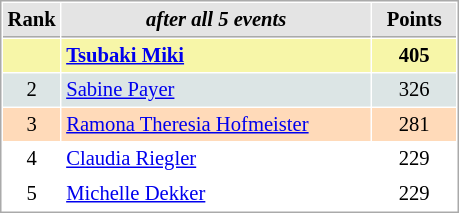<table cellspacing="1" cellpadding="3" style="border:1px solid #AAAAAA;font-size:86%">
<tr style="background-color: #E4E4E4;">
<th style="border-bottom:1px solid #AAAAAA; width: 10px;">Rank</th>
<th style="border-bottom:1px solid #AAAAAA; width: 200px;"><em>after all 5 events</em></th>
<th style="border-bottom:1px solid #AAAAAA; width: 50px;">Points</th>
</tr>
<tr style="background:#f7f6a8;">
<td align=center></td>
<td><strong> <a href='#'>Tsubaki Miki</a></strong></td>
<td align=center><strong>405</strong></td>
</tr>
<tr style="background:#dce5e5;">
<td align=center>2</td>
<td> <a href='#'>Sabine Payer</a></td>
<td align=center>326</td>
</tr>
<tr style="background:#ffdab9;">
<td align=center>3</td>
<td> <a href='#'>Ramona Theresia Hofmeister</a></td>
<td align=center>281</td>
</tr>
<tr>
<td align=center>4</td>
<td> <a href='#'>Claudia Riegler</a></td>
<td align=center>229</td>
</tr>
<tr>
<td align=center>5</td>
<td> <a href='#'>Michelle Dekker</a></td>
<td align=center>229</td>
</tr>
</table>
